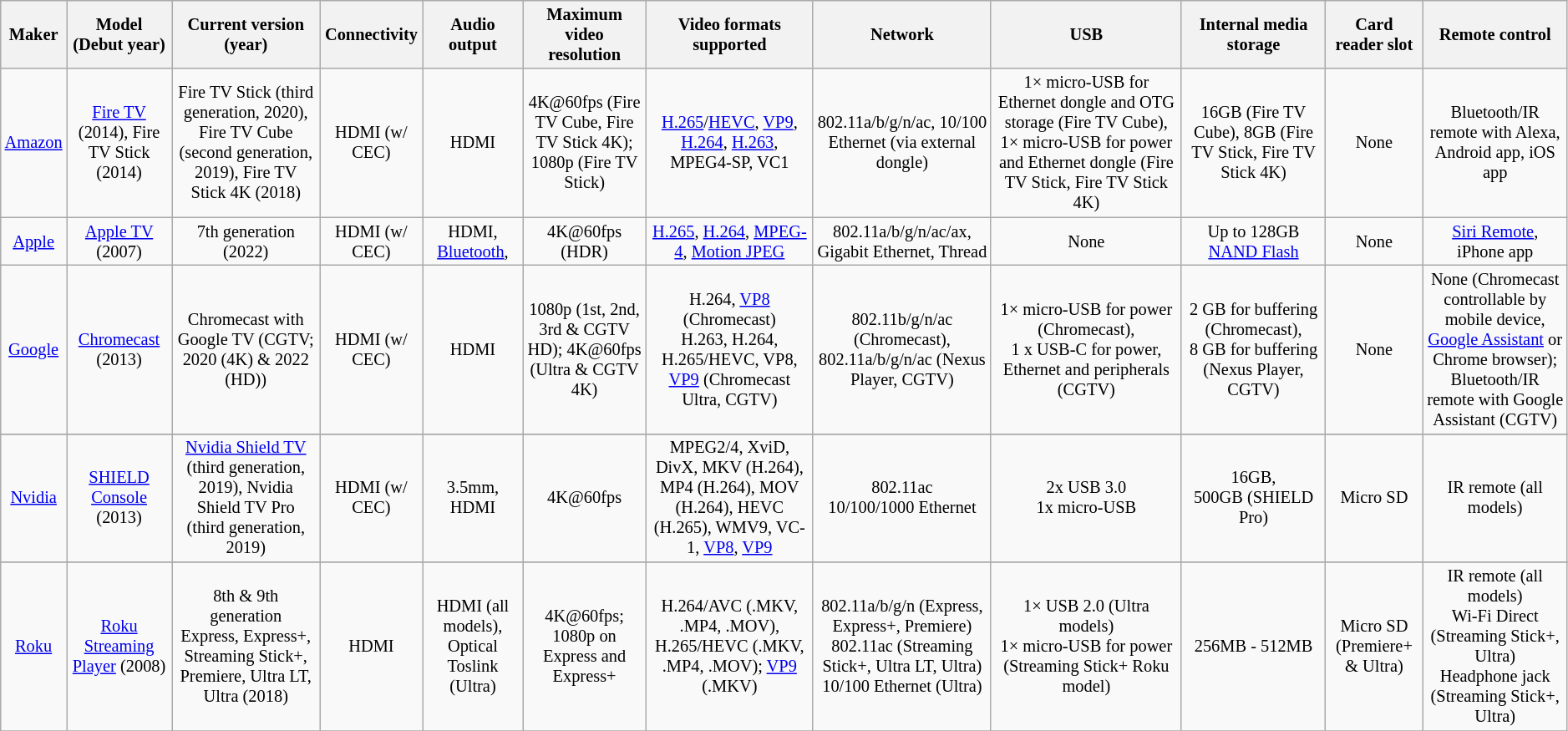<table class="wikitable sortable" style="font-size:85%; width:99%; text-align:center;">
<tr>
<th>Maker</th>
<th>Model (Debut year)</th>
<th>Current version (year)</th>
<th>Connectivity</th>
<th>Audio output</th>
<th>Maximum video resolution</th>
<th>Video formats supported</th>
<th>Network</th>
<th>USB</th>
<th>Internal media storage</th>
<th>Card reader slot</th>
<th>Remote control<br></th>
</tr>
<tr>
<td><a href='#'>Amazon</a></td>
<td><a href='#'>Fire TV</a> (2014), Fire TV Stick (2014)</td>
<td>Fire TV Stick (third generation, 2020), Fire TV Cube (second generation, 2019), Fire TV Stick 4K (2018)</td>
<td>HDMI (w/ CEC)</td>
<td>HDMI</td>
<td>4K@60fps (Fire TV Cube, Fire TV Stick 4K); 1080p (Fire TV Stick)</td>
<td><a href='#'>H.265</a>/<a href='#'>HEVC</a>, <a href='#'>VP9</a>, <a href='#'>H.264</a>, <a href='#'>H.263</a>, MPEG4-SP, VC1</td>
<td>802.11a/b/g/n/ac, 10/100 Ethernet (via external dongle)</td>
<td>1× micro-USB for Ethernet dongle and OTG storage (Fire TV Cube), 1× micro-USB for power and Ethernet dongle (Fire TV Stick, Fire TV Stick 4K)</td>
<td>16GB (Fire TV Cube), 8GB (Fire TV Stick, Fire TV Stick 4K)</td>
<td>None</td>
<td>Bluetooth/IR remote with Alexa, Android app, iOS app</td>
</tr>
<tr>
<td><a href='#'>Apple</a></td>
<td><a href='#'>Apple TV</a> (2007)</td>
<td>7th generation (2022)</td>
<td>HDMI (w/ CEC)</td>
<td>HDMI, <a href='#'>Bluetooth</a>,</td>
<td>4K@60fps (HDR)</td>
<td><a href='#'>H.265</a>, <a href='#'>H.264</a>, <a href='#'>MPEG-4</a>, <a href='#'>Motion JPEG</a></td>
<td>802.11a/b/g/n/ac/ax, Gigabit Ethernet, Thread</td>
<td>None</td>
<td>Up to 128GB <a href='#'>NAND Flash</a></td>
<td>None</td>
<td><a href='#'>Siri Remote</a>, iPhone app</td>
</tr>
<tr>
<td><a href='#'>Google</a></td>
<td><a href='#'>Chromecast</a> (2013)</td>
<td>Chromecast with Google TV (CGTV; 2020 (4K) & 2022 (HD))</td>
<td>HDMI (w/ CEC)</td>
<td>HDMI</td>
<td>1080p (1st, 2nd, 3rd & CGTV HD); 4K@60fps (Ultra & CGTV 4K)</td>
<td>H.264, <a href='#'>VP8</a> (Chromecast)<br>H.263, H.264, H.265/HEVC, VP8, <a href='#'>VP9</a> (Chromecast Ultra, CGTV)</td>
<td>802.11b/g/n/ac (Chromecast), 802.11a/b/g/n/ac (Nexus Player, CGTV)</td>
<td>1× micro-USB for power (Chromecast),<br>1 x USB-C for power, Ethernet and peripherals (CGTV)</td>
<td>2 GB for buffering (Chromecast), 8 GB for buffering (Nexus Player, CGTV)</td>
<td>None</td>
<td>None (Chromecast controllable by mobile device, <a href='#'>Google Assistant</a> or Chrome browser);<br>Bluetooth/IR remote with Google Assistant (CGTV)</td>
</tr>
<tr>
</tr>
<tr>
<td><a href='#'>Nvidia</a></td>
<td><a href='#'>SHIELD Console</a><br>(2013)</td>
<td><a href='#'>Nvidia Shield TV</a> <br>(third generation, 2019), Nvidia Shield TV Pro<br>(third generation, 2019)</td>
<td>HDMI (w/ CEC)</td>
<td>3.5mm, HDMI</td>
<td>4K@60fps</td>
<td>MPEG2/4, XviD, DivX, MKV (H.264), MP4 (H.264), MOV (H.264), HEVC (H.265), WMV9, VC-1, <a href='#'>VP8</a>, <a href='#'>VP9</a></td>
<td>802.11ac <br>10/100/1000 Ethernet</td>
<td>2x USB 3.0<br>1x micro-USB</td>
<td>16GB,<br>500GB (SHIELD Pro)</td>
<td>Micro SD</td>
<td>IR remote (all models)</td>
</tr>
<tr>
</tr>
<tr>
<td><a href='#'>Roku</a></td>
<td><a href='#'>Roku Streaming Player</a> (2008)</td>
<td>8th & 9th generation<br>Express, Express+, Streaming Stick+, Premiere, Ultra LT, Ultra
(2018)</td>
<td>HDMI</td>
<td>HDMI (all models), Optical Toslink (Ultra)</td>
<td>4K@60fps; 1080p on Express and Express+</td>
<td>H.264/AVC (.MKV, .MP4, .MOV), H.265/HEVC (.MKV, .MP4, .MOV); <a href='#'>VP9</a> (.MKV)</td>
<td>802.11a/b/g/n (Express, Express+, Premiere)<br>802.11ac (Streaming Stick+, Ultra LT, Ultra)<br>10/100 Ethernet (Ultra)</td>
<td>1× USB 2.0 (Ultra models)<br>1× micro-USB for power (Streaming Stick+ Roku model)</td>
<td>256MB - 512MB</td>
<td>Micro SD (Premiere+ & Ultra)</td>
<td>IR remote (all models)<br>Wi-Fi Direct (Streaming Stick+, Ultra)<br>Headphone jack (Streaming Stick+, Ultra)</td>
</tr>
<tr>
</tr>
</table>
